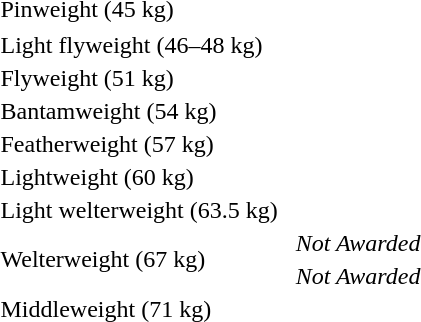<table>
<tr>
<td rowspan=2>Pinweight (45 kg)</td>
<td rowspan=2></td>
<td rowspan=2></td>
<td></td>
</tr>
<tr>
<td></td>
</tr>
<tr>
</tr>
<tr>
<td rowspan=2>Light flyweight (46–48 kg)</td>
<td rowspan=2></td>
<td rowspan=2></td>
<td></td>
</tr>
<tr>
<td></td>
</tr>
<tr>
<td rowspan=2>Flyweight (51 kg)</td>
<td rowspan=2></td>
<td rowspan=2></td>
<td></td>
</tr>
<tr>
<td></td>
</tr>
<tr>
<td rowspan=2>Bantamweight (54 kg)</td>
<td rowspan=2></td>
<td rowspan=2></td>
<td></td>
</tr>
<tr>
<td></td>
</tr>
<tr>
<td rowspan=2>Featherweight (57 kg)</td>
<td rowspan=2></td>
<td rowspan=2></td>
<td></td>
</tr>
<tr>
<td></td>
</tr>
<tr>
<td rowspan=2>Lightweight (60 kg)</td>
<td rowspan=2></td>
<td rowspan=2></td>
<td></td>
</tr>
<tr>
<td></td>
</tr>
<tr>
<td rowspan=2>Light welterweight (63.5 kg)</td>
<td rowspan=2></td>
<td rowspan=2></td>
<td></td>
</tr>
<tr>
<td></td>
</tr>
<tr>
<td rowspan=2>Welterweight (67 kg)</td>
<td rowspan=2></td>
<td rowspan=2></td>
<td><em>Not Awarded</em></td>
</tr>
<tr>
<td><em>Not Awarded</em></td>
</tr>
<tr>
<td rowspan=2>Middleweight (71 kg)<br></td>
<td rowspan=2></td>
<td rowspan=2></td>
<td></td>
</tr>
<tr>
<td></td>
</tr>
</table>
